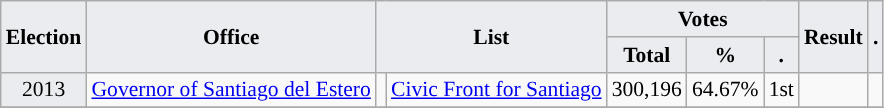<table class="wikitable" style="font-size:90%; text-align:center;">
<tr>
<th style="background-color:#EAECF0;" rowspan=2>Election</th>
<th style="background-color:#EAECF0;" rowspan=2>Office</th>
<th style="background-color:#EAECF0;" colspan=2 rowspan=2>List</th>
<th style="background-color:#EAECF0;" colspan=3>Votes</th>
<th style="background-color:#EAECF0;" rowspan=2>Result</th>
<th style="background-color:#EAECF0;" rowspan=2>.</th>
</tr>
<tr>
<th style="background-color:#EAECF0;">Total</th>
<th style="background-color:#EAECF0;">%</th>
<th style="background-color:#EAECF0;">.</th>
</tr>
<tr>
<td style="background-color:#EAECF0;">2013</td>
<td><a href='#'>Governor of Santiago del Estero</a></td>
<td style="background-color:"></td>
<td><a href='#'>Civic Front for Santiago</a></td>
<td>300,196</td>
<td>64.67%</td>
<td>1st</td>
<td></td>
<td></td>
</tr>
<tr>
</tr>
</table>
